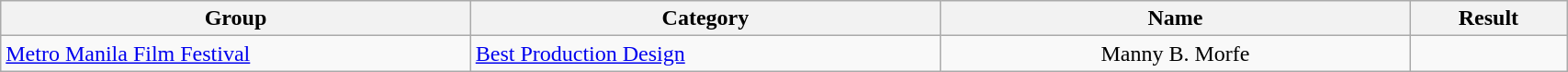<table | width="90%" class="wikitable sortable">
<tr>
<th width="30%">Group</th>
<th width="30%">Category</th>
<th width="30%">Name</th>
<th width="10%">Result</th>
</tr>
<tr>
<td align="left"><a href='#'>Metro Manila Film Festival</a></td>
<td><a href='#'>Best Production Design</a></td>
<td align="center">Manny B. Morfe</td>
<td></td>
</tr>
</table>
